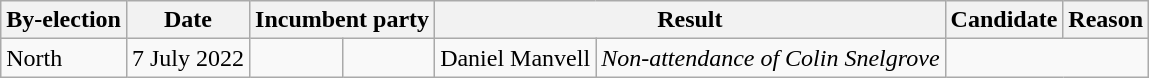<table class="wikitable">
<tr>
<th>By-election</th>
<th>Date</th>
<th colspan=2>Incumbent party</th>
<th colspan=2>Result</th>
<th>Candidate</th>
<th>Reason</th>
</tr>
<tr>
<td>North</td>
<td>7 July 2022</td>
<td></td>
<td></td>
<td>Daniel Manvell</td>
<td><em>Non-attendance of Colin Snelgrove </em></td>
</tr>
</table>
